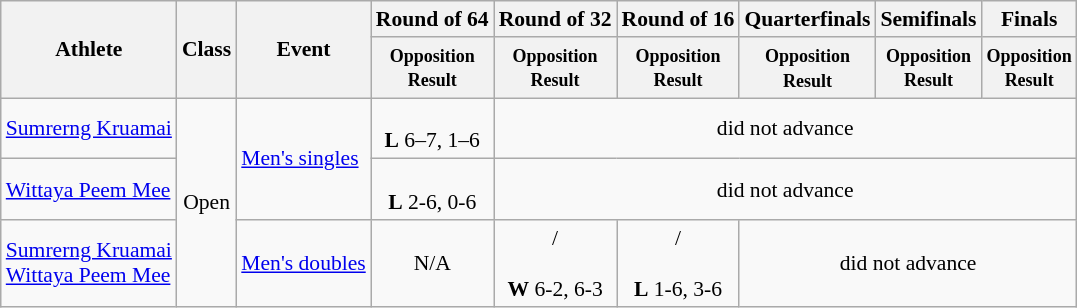<table class=wikitable style="font-size:90%">
<tr>
<th rowspan="2">Athlete</th>
<th rowspan="2">Class</th>
<th rowspan="2">Event</th>
<th>Round of 64</th>
<th>Round of 32</th>
<th>Round of 16</th>
<th>Quarterfinals</th>
<th>Semifinals</th>
<th>Finals</th>
</tr>
<tr>
<th style="line-height:1em"><small>Opposition<br>Result</small></th>
<th style="line-height:1em"><small>Opposition<br>Result</small></th>
<th style="line-height:1em"><small>Opposition<br>Result</small></th>
<th style=”line-height:1em”><small>Opposition<br>Result</small></th>
<th style="line-height:1em"><small>Opposition<br>Result</small></th>
<th style="line-height:1em"><small>Opposition<br>Result</small></th>
</tr>
<tr>
<td><a href='#'>Sumrerng Kruamai</a></td>
<td rowspan="3" style="text-align:center;">Open</td>
<td rowspan="2"><a href='#'>Men's singles</a></td>
<td style="text-align:center;"><br><strong>L</strong> 6–7, 1–6</td>
<td style="text-align:center;" colspan="5">did not advance</td>
</tr>
<tr>
<td><a href='#'>Wittaya Peem Mee</a></td>
<td style="text-align:center;"><br><strong>L</strong> 2-6, 0-6</td>
<td style="text-align:center;" colspan="5">did not advance</td>
</tr>
<tr>
<td><a href='#'>Sumrerng Kruamai</a><br> <a href='#'>Wittaya Peem Mee</a></td>
<td><a href='#'>Men's doubles</a></td>
<td style="text-align:center;">N/A</td>
<td style="text-align:center;"> /<br> <br><strong>W</strong> 6-2, 6-3</td>
<td style="text-align:center;"> /<br> <br><strong>L</strong> 1-6, 3-6</td>
<td style="text-align:center;" colspan="3">did not advance</td>
</tr>
</table>
